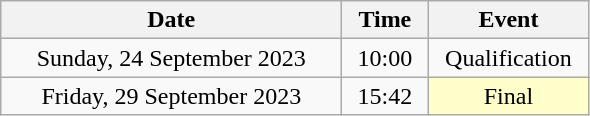<table class = "wikitable" style="text-align:center;">
<tr>
<th width=220>Date</th>
<th width=50>Time</th>
<th width=100>Event</th>
</tr>
<tr>
<td>Sunday, 24 September 2023</td>
<td>10:00</td>
<td>Qualification</td>
</tr>
<tr>
<td>Friday, 29 September 2023</td>
<td>15:42</td>
<td bgcolor=ffffcc>Final</td>
</tr>
</table>
